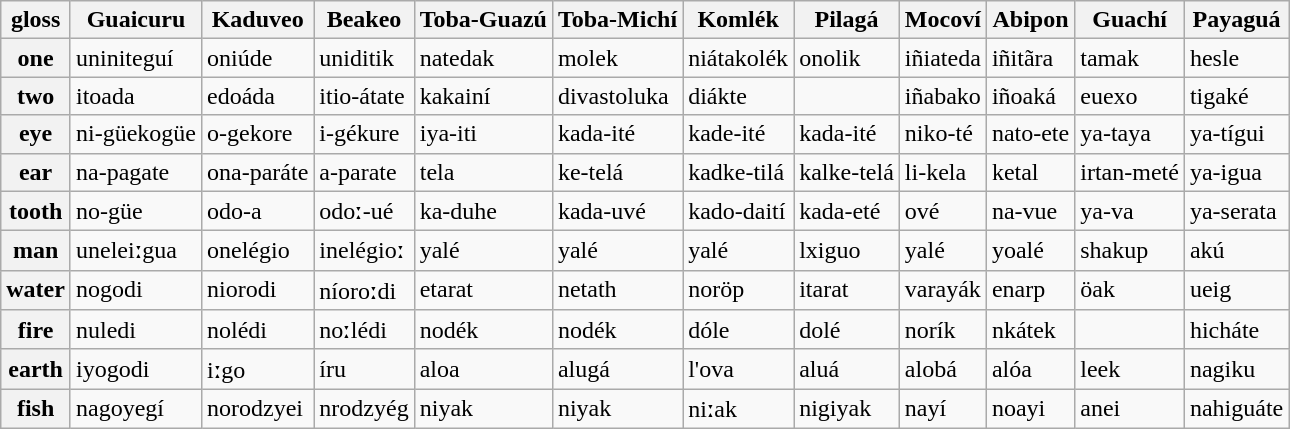<table class="wikitable sortable">
<tr>
<th>gloss</th>
<th>Guaicuru</th>
<th>Kaduveo</th>
<th>Beakeo</th>
<th>Toba-Guazú</th>
<th>Toba-Michí</th>
<th>Komlék</th>
<th>Pilagá</th>
<th>Mocoví</th>
<th>Abipon</th>
<th>Guachí</th>
<th>Payaguá</th>
</tr>
<tr>
<th>one</th>
<td>uniniteguí</td>
<td>oniúde</td>
<td>uniditik</td>
<td>natedak</td>
<td>molek</td>
<td>niátakolék</td>
<td>onolik</td>
<td>iñiateda</td>
<td>iñitãra</td>
<td>tamak</td>
<td>hesle</td>
</tr>
<tr>
<th>two</th>
<td>itoada</td>
<td>edoáda</td>
<td>itio-átate</td>
<td>kakainí</td>
<td>divastoluka</td>
<td>diákte</td>
<td></td>
<td>iñabako</td>
<td>iñoaká</td>
<td>euexo</td>
<td>tigaké</td>
</tr>
<tr>
<th>eye</th>
<td>ni-güekogüe</td>
<td>o-gekore</td>
<td>i-gékure</td>
<td>iya-iti</td>
<td>kada-ité</td>
<td>kade-ité</td>
<td>kada-ité</td>
<td>niko-té</td>
<td>nato-ete</td>
<td>ya-taya</td>
<td>ya-tígui</td>
</tr>
<tr>
<th>ear</th>
<td>na-pagate</td>
<td>ona-paráte</td>
<td>a-parate</td>
<td>tela</td>
<td>ke-telá</td>
<td>kadke-tilá</td>
<td>kalke-telá</td>
<td>li-kela</td>
<td>ketal</td>
<td>irtan-meté</td>
<td>ya-igua</td>
</tr>
<tr>
<th>tooth</th>
<td>no-güe</td>
<td>odo-a</td>
<td>odoː-ué</td>
<td>ka-duhe</td>
<td>kada-uvé</td>
<td>kado-daití</td>
<td>kada-eté</td>
<td>ové</td>
<td>na-vue</td>
<td>ya-va</td>
<td>ya-serata</td>
</tr>
<tr>
<th>man</th>
<td>uneleiːgua</td>
<td>onelégio</td>
<td>inelégioː</td>
<td>yalé</td>
<td>yalé</td>
<td>yalé</td>
<td>lxiguo</td>
<td>yalé</td>
<td>yoalé</td>
<td>shakup</td>
<td>akú</td>
</tr>
<tr>
<th>water</th>
<td>nogodi</td>
<td>niorodi</td>
<td>níoroːdi</td>
<td>etarat</td>
<td>netath</td>
<td>noröp</td>
<td>itarat</td>
<td>varayák</td>
<td>enarp</td>
<td>öak</td>
<td>ueig</td>
</tr>
<tr>
<th>fire</th>
<td>nuledi</td>
<td>nolédi</td>
<td>noːlédi</td>
<td>nodék</td>
<td>nodék</td>
<td>dóle</td>
<td>dolé</td>
<td>norík</td>
<td>nkátek</td>
<td></td>
<td>hicháte</td>
</tr>
<tr>
<th>earth</th>
<td>iyogodi</td>
<td>iːgo</td>
<td>íru</td>
<td>aloa</td>
<td>alugá</td>
<td>l'ova</td>
<td>aluá</td>
<td>alobá</td>
<td>alóa</td>
<td>leek</td>
<td>nagiku</td>
</tr>
<tr>
<th>fish</th>
<td>nagoyegí</td>
<td>norodzyei</td>
<td>nrodzyég</td>
<td>niyak</td>
<td>niyak</td>
<td>niːak</td>
<td>nigiyak</td>
<td>nayí</td>
<td>noayi</td>
<td>anei</td>
<td>nahiguáte</td>
</tr>
</table>
